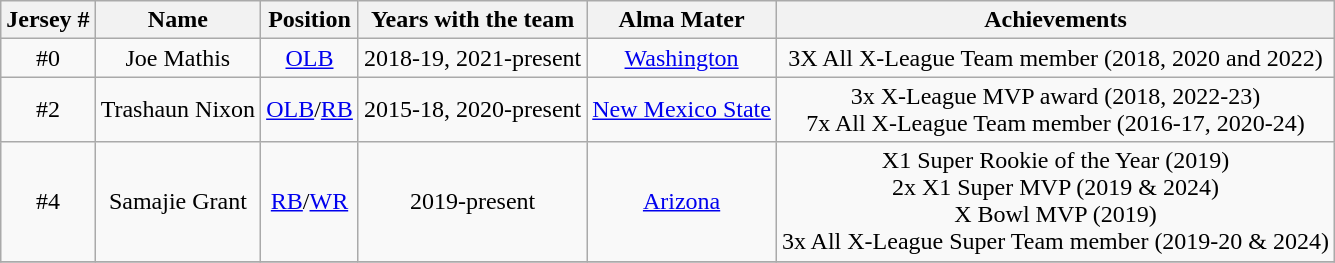<table class="wikitable" style="text-align:center">
<tr>
<th>Jersey #</th>
<th>Name</th>
<th>Position</th>
<th>Years with the team</th>
<th>Alma Mater</th>
<th>Achievements</th>
</tr>
<tr>
<td>#0</td>
<td>Joe Mathis</td>
<td><a href='#'>OLB</a></td>
<td>2018-19, 2021-present</td>
<td><a href='#'>Washington</a></td>
<td>3X All X-League Team member (2018, 2020 and 2022)</td>
</tr>
<tr>
<td>#2</td>
<td>Trashaun Nixon</td>
<td><a href='#'>OLB</a>/<a href='#'>RB</a></td>
<td>2015-18, 2020-present</td>
<td><a href='#'>New Mexico State</a></td>
<td>3x X-League MVP award (2018, 2022-23)<br>7x All X-League Team member (2016-17, 2020-24)</td>
</tr>
<tr>
<td>#4</td>
<td>Samajie Grant</td>
<td><a href='#'>RB</a>/<a href='#'>WR</a></td>
<td>2019-present</td>
<td><a href='#'>Arizona</a></td>
<td>X1 Super Rookie of the Year (2019)<br>2x X1 Super MVP (2019 & 2024)<br>X Bowl MVP (2019)<br>3x All X-League Super Team member (2019-20 & 2024)</td>
</tr>
<tr>
</tr>
</table>
